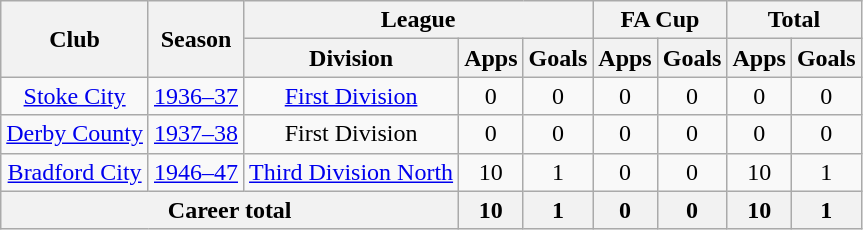<table class="wikitable" style="text-align: center;">
<tr>
<th rowspan="2">Club</th>
<th rowspan="2">Season</th>
<th colspan="3">League</th>
<th colspan="2">FA Cup</th>
<th colspan="2">Total</th>
</tr>
<tr>
<th>Division</th>
<th>Apps</th>
<th>Goals</th>
<th>Apps</th>
<th>Goals</th>
<th>Apps</th>
<th>Goals</th>
</tr>
<tr>
<td><a href='#'>Stoke City</a></td>
<td><a href='#'>1936–37</a></td>
<td><a href='#'>First Division</a></td>
<td>0</td>
<td>0</td>
<td>0</td>
<td>0</td>
<td>0</td>
<td>0</td>
</tr>
<tr>
<td><a href='#'>Derby County</a></td>
<td><a href='#'>1937–38</a></td>
<td>First Division</td>
<td>0</td>
<td>0</td>
<td>0</td>
<td>0</td>
<td>0</td>
<td>0</td>
</tr>
<tr>
<td><a href='#'>Bradford City</a></td>
<td><a href='#'>1946–47</a></td>
<td><a href='#'>Third Division North</a></td>
<td>10</td>
<td>1</td>
<td>0</td>
<td>0</td>
<td>10</td>
<td>1</td>
</tr>
<tr>
<th colspan="3">Career total</th>
<th>10</th>
<th>1</th>
<th>0</th>
<th>0</th>
<th>10</th>
<th>1</th>
</tr>
</table>
